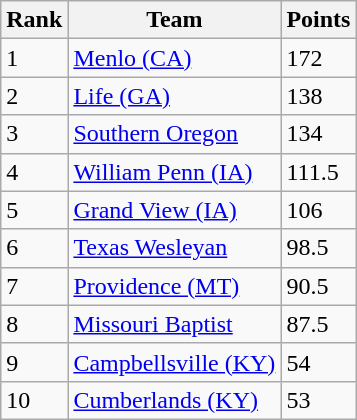<table class="wikitable">
<tr>
<th>Rank</th>
<th>Team</th>
<th>Points</th>
</tr>
<tr>
<td>1</td>
<td><a href='#'>Menlo (CA)</a></td>
<td>172</td>
</tr>
<tr>
<td>2</td>
<td><a href='#'>Life (GA)</a></td>
<td>138</td>
</tr>
<tr>
<td>3</td>
<td><a href='#'>Southern Oregon</a></td>
<td>134</td>
</tr>
<tr>
<td>4</td>
<td><a href='#'>William Penn (IA)</a></td>
<td>111.5</td>
</tr>
<tr>
<td>5</td>
<td><a href='#'>Grand View (IA)</a></td>
<td>106</td>
</tr>
<tr>
<td>6</td>
<td><a href='#'>Texas Wesleyan</a></td>
<td>98.5</td>
</tr>
<tr>
<td>7</td>
<td><a href='#'>Providence (MT)</a></td>
<td>90.5</td>
</tr>
<tr>
<td>8</td>
<td><a href='#'>Missouri Baptist</a></td>
<td>87.5</td>
</tr>
<tr>
<td>9</td>
<td><a href='#'>Campbellsville (KY)</a></td>
<td>54</td>
</tr>
<tr>
<td>10</td>
<td><a href='#'>Cumberlands (KY)</a></td>
<td>53</td>
</tr>
</table>
